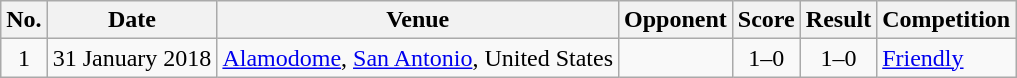<table class="wikitable sortable">
<tr>
<th scope="col">No.</th>
<th scope="col">Date</th>
<th scope="col">Venue</th>
<th scope="col">Opponent</th>
<th scope="col">Score</th>
<th scope="col">Result</th>
<th scope="col">Competition</th>
</tr>
<tr>
<td align="center">1</td>
<td>31 January 2018</td>
<td><a href='#'>Alamodome</a>, <a href='#'>San Antonio</a>, United States</td>
<td></td>
<td align="center">1–0</td>
<td align="center">1–0</td>
<td><a href='#'>Friendly</a></td>
</tr>
</table>
